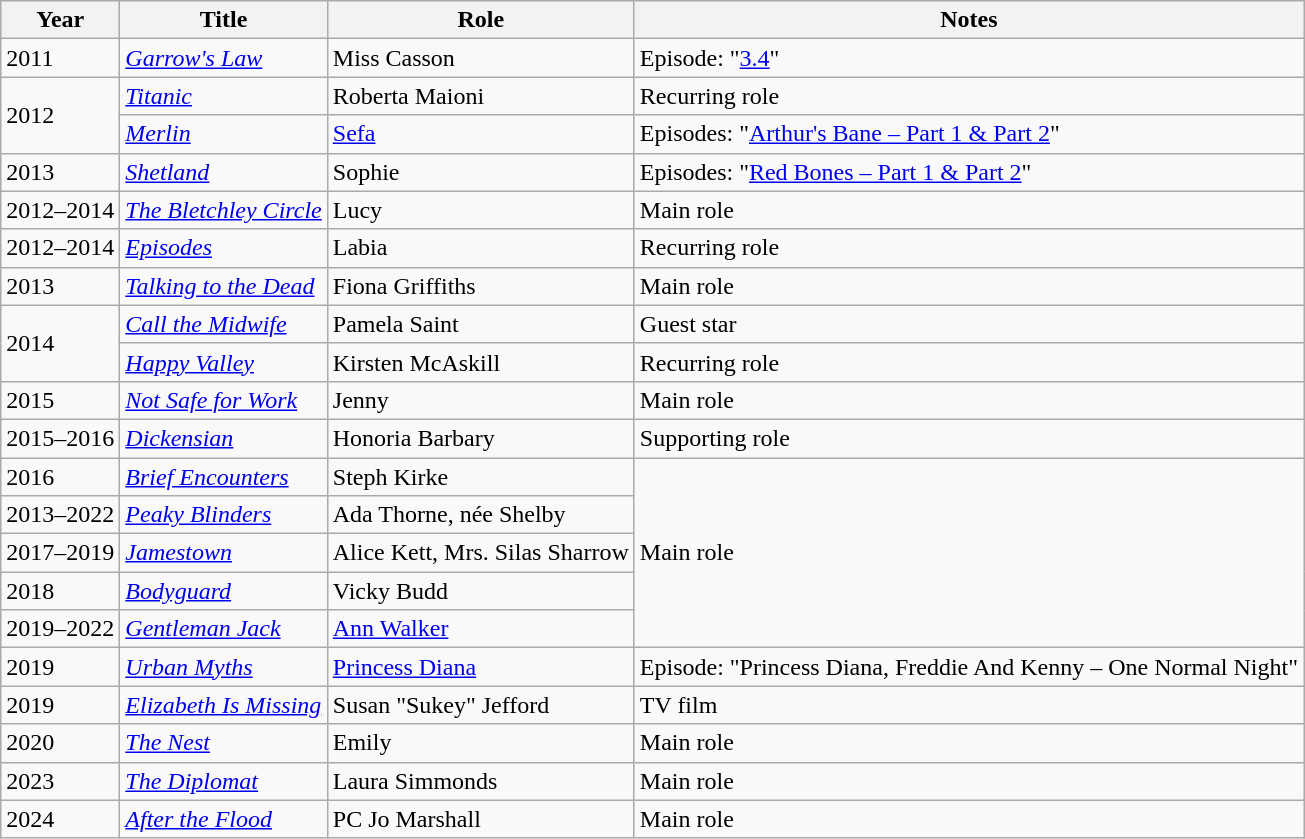<table class="wikitable sortable">
<tr>
<th>Year</th>
<th>Title</th>
<th>Role</th>
<th class="unsortable">Notes</th>
</tr>
<tr>
<td>2011</td>
<td><em><a href='#'>Garrow's Law</a></em></td>
<td>Miss Casson</td>
<td>Episode: "<a href='#'>3.4</a>"</td>
</tr>
<tr>
<td rowspan="2">2012</td>
<td><em><a href='#'>Titanic</a></em></td>
<td>Roberta Maioni</td>
<td>Recurring role</td>
</tr>
<tr>
<td><em><a href='#'>Merlin</a></em></td>
<td><a href='#'>Sefa</a></td>
<td>Episodes: "<a href='#'>Arthur's Bane – Part 1 & Part 2</a>"</td>
</tr>
<tr>
<td>2013</td>
<td><em><a href='#'>Shetland</a></em></td>
<td>Sophie</td>
<td>Episodes: "<a href='#'>Red Bones – Part 1 & Part 2</a>"</td>
</tr>
<tr>
<td>2012–2014</td>
<td><em><a href='#'>The Bletchley Circle</a></em></td>
<td>Lucy</td>
<td>Main role</td>
</tr>
<tr>
<td>2012–2014</td>
<td><em><a href='#'>Episodes</a></em></td>
<td>Labia</td>
<td>Recurring role</td>
</tr>
<tr>
<td>2013</td>
<td><em><a href='#'>Talking to the Dead</a></em></td>
<td>Fiona Griffiths</td>
<td>Main role</td>
</tr>
<tr>
<td rowspan="2">2014</td>
<td><em><a href='#'>Call the Midwife</a></em></td>
<td>Pamela Saint</td>
<td>Guest star</td>
</tr>
<tr>
<td><em><a href='#'>Happy Valley</a></em></td>
<td>Kirsten McAskill</td>
<td>Recurring role</td>
</tr>
<tr>
<td>2015</td>
<td><em><a href='#'>Not Safe for Work</a></em></td>
<td>Jenny</td>
<td>Main role</td>
</tr>
<tr>
<td>2015–2016</td>
<td><em><a href='#'>Dickensian</a></em></td>
<td>Honoria Barbary</td>
<td>Supporting role</td>
</tr>
<tr>
<td>2016</td>
<td><em><a href='#'>Brief Encounters</a></em></td>
<td>Steph Kirke</td>
<td rowspan="5">Main role</td>
</tr>
<tr>
<td>2013–2022</td>
<td><em><a href='#'>Peaky Blinders</a></em></td>
<td>Ada Thorne, née Shelby</td>
</tr>
<tr>
<td>2017–2019</td>
<td><em><a href='#'>Jamestown</a></em></td>
<td>Alice Kett, Mrs. Silas Sharrow</td>
</tr>
<tr>
<td>2018</td>
<td><em><a href='#'>Bodyguard</a></em></td>
<td>Vicky Budd</td>
</tr>
<tr>
<td>2019–2022</td>
<td><em><a href='#'>Gentleman Jack</a></em></td>
<td><a href='#'>Ann Walker</a></td>
</tr>
<tr>
<td>2019</td>
<td><em><a href='#'>Urban Myths</a></em></td>
<td><a href='#'>Princess Diana</a></td>
<td>Episode: "Princess Diana, Freddie And Kenny – One Normal Night"</td>
</tr>
<tr>
<td>2019</td>
<td><em><a href='#'>Elizabeth Is Missing</a></em></td>
<td>Susan "Sukey" Jefford</td>
<td>TV film</td>
</tr>
<tr>
<td>2020</td>
<td><em><a href='#'>The Nest</a></em></td>
<td>Emily</td>
<td>Main role</td>
</tr>
<tr>
<td>2023</td>
<td><em><a href='#'>The Diplomat</a></em></td>
<td>Laura Simmonds</td>
<td>Main role</td>
</tr>
<tr>
<td>2024</td>
<td><em><a href='#'>After the Flood</a></em></td>
<td>PC Jo Marshall</td>
<td>Main role</td>
</tr>
</table>
